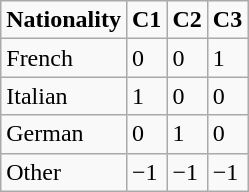<table class="wikitable">
<tr>
<td><strong>Nationality</strong></td>
<td><strong>C1</strong></td>
<td><strong>C2</strong></td>
<td><strong>C3</strong></td>
</tr>
<tr>
<td>French</td>
<td>0</td>
<td>0</td>
<td>1</td>
</tr>
<tr>
<td>Italian</td>
<td>1</td>
<td>0</td>
<td>0</td>
</tr>
<tr>
<td>German</td>
<td>0</td>
<td>1</td>
<td>0</td>
</tr>
<tr>
<td>Other</td>
<td>−1</td>
<td>−1</td>
<td>−1</td>
</tr>
</table>
